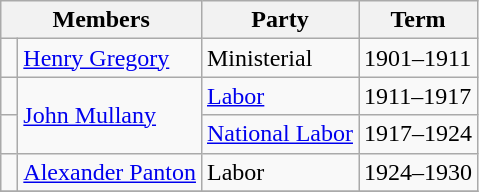<table class="wikitable">
<tr>
<th colspan="2">Members</th>
<th>Party</th>
<th>Term</th>
</tr>
<tr>
<td> </td>
<td><a href='#'>Henry Gregory</a></td>
<td>Ministerial</td>
<td>1901–1911</td>
</tr>
<tr>
<td> </td>
<td rowspan="2"><a href='#'>John Mullany</a></td>
<td><a href='#'>Labor</a></td>
<td>1911–1917</td>
</tr>
<tr>
<td> </td>
<td><a href='#'>National Labor</a></td>
<td>1917–1924</td>
</tr>
<tr>
<td> </td>
<td><a href='#'>Alexander Panton</a></td>
<td>Labor</td>
<td>1924–1930</td>
</tr>
<tr>
</tr>
</table>
